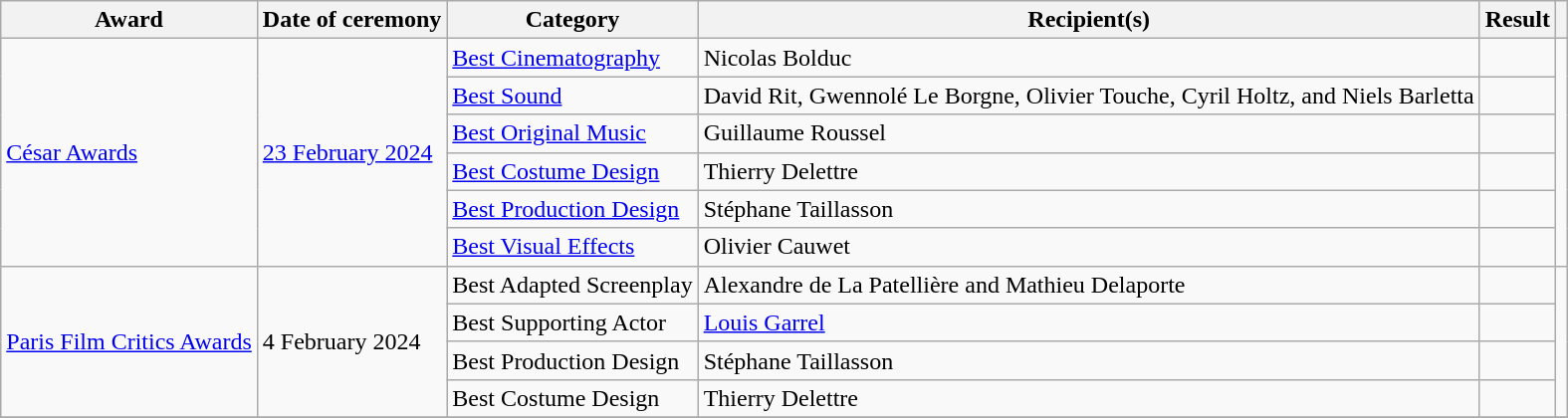<table class="wikitable sortable plainrowheaders">
<tr>
<th scope="col">Award</th>
<th scope="col">Date of ceremony</th>
<th scope="col">Category</th>
<th scope="col">Recipient(s)</th>
<th scope="col">Result</th>
<th scope="col" class="unsortable"></th>
</tr>
<tr>
<td rowspan="6"><a href='#'>César Awards</a></td>
<td rowspan="6"><a href='#'>23 February 2024</a></td>
<td><a href='#'>Best Cinematography</a></td>
<td>Nicolas Bolduc</td>
<td></td>
<td rowspan="6" align="center"></td>
</tr>
<tr>
<td><a href='#'>Best Sound</a></td>
<td>David Rit, Gwennolé Le Borgne, Olivier Touche, Cyril Holtz, and Niels Barletta</td>
<td></td>
</tr>
<tr>
<td><a href='#'>Best Original Music</a></td>
<td>Guillaume Roussel</td>
<td></td>
</tr>
<tr>
<td><a href='#'>Best Costume Design</a></td>
<td>Thierry Delettre</td>
<td></td>
</tr>
<tr>
<td><a href='#'>Best Production Design</a></td>
<td>Stéphane Taillasson</td>
<td></td>
</tr>
<tr>
<td><a href='#'>Best Visual Effects</a></td>
<td>Olivier Cauwet</td>
<td></td>
</tr>
<tr>
<td rowspan="4"><a href='#'>Paris Film Critics Awards</a></td>
<td rowspan="4">4 February 2024</td>
<td>Best Adapted Screenplay</td>
<td>Alexandre de La Patellière and Mathieu Delaporte</td>
<td></td>
<td align="center" rowspan="4"><br></td>
</tr>
<tr>
<td>Best Supporting Actor</td>
<td><a href='#'>Louis Garrel</a></td>
<td></td>
</tr>
<tr>
<td>Best Production Design</td>
<td>Stéphane Taillasson</td>
<td></td>
</tr>
<tr>
<td>Best Costume Design</td>
<td>Thierry Delettre</td>
<td></td>
</tr>
<tr>
</tr>
</table>
